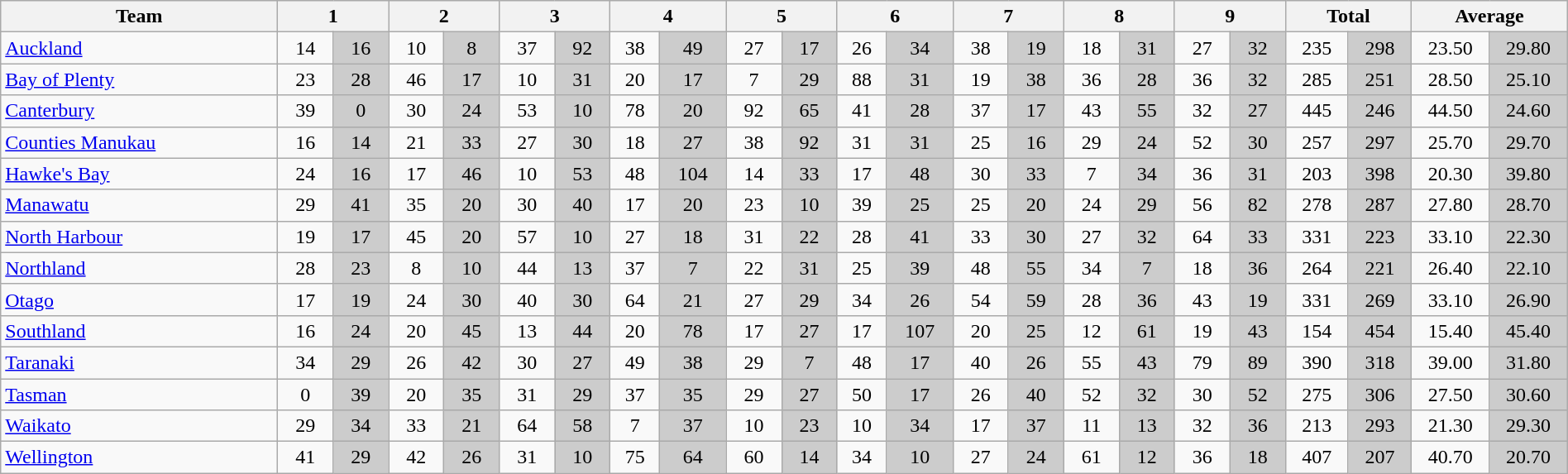<table class="wikitable" style="text-align:center;width:100%">
<tr>
<th style="width:10%">Team</th>
<th style="width:4%" colspan=2>1</th>
<th style="width:4%" colspan=2>2</th>
<th style="width:4%" colspan=2>3</th>
<th style="width:4%" colspan=2>4</th>
<th style="width:4%" colspan=2>5</th>
<th style="width:4%" colspan=2>6</th>
<th style="width:4%" colspan=2>7</th>
<th style="width:4%" colspan=2>8</th>
<th style="width:4%" colspan=2>9</th>
<th style="width:4%" colspan=2>Total</th>
<th style="width:4%" colspan=2>Average</th>
</tr>
<tr>
<td style="text-align:left"><a href='#'>Auckland</a></td>
<td>14</td>
<td style="background:#ccc">16</td>
<td>10</td>
<td style="background:#ccc">8</td>
<td>37</td>
<td style="background:#ccc">92</td>
<td>38</td>
<td style="background:#ccc">49</td>
<td>27</td>
<td style="background:#ccc">17</td>
<td>26</td>
<td style="background:#ccc">34</td>
<td>38</td>
<td style="background:#ccc">19</td>
<td>18</td>
<td style="background:#ccc">31</td>
<td>27</td>
<td style="background:#ccc">32</td>
<td>235</td>
<td style="background:#ccc">298</td>
<td>23.50</td>
<td style="background:#ccc">29.80</td>
</tr>
<tr>
<td align=left><a href='#'>Bay of Plenty</a></td>
<td>23</td>
<td style="background:#ccc">28</td>
<td>46</td>
<td style="background:#ccc">17</td>
<td>10</td>
<td style="background:#ccc">31</td>
<td>20</td>
<td style="background:#ccc">17</td>
<td>7</td>
<td style="background:#ccc">29</td>
<td>88</td>
<td style="background:#ccc">31</td>
<td>19</td>
<td style="background:#ccc">38</td>
<td>36</td>
<td style="background:#ccc">28</td>
<td>36</td>
<td style="background:#ccc">32</td>
<td>285</td>
<td style="background:#ccc">251</td>
<td>28.50</td>
<td style="background:#ccc">25.10</td>
</tr>
<tr>
<td align=left><a href='#'>Canterbury</a></td>
<td>39</td>
<td style="background:#ccc">0</td>
<td>30</td>
<td style="background:#ccc">24</td>
<td>53</td>
<td style="background:#ccc">10</td>
<td>78</td>
<td style="background:#ccc">20</td>
<td>92</td>
<td style="background:#ccc">65</td>
<td>41</td>
<td style="background:#ccc">28</td>
<td>37</td>
<td style="background:#ccc">17</td>
<td>43</td>
<td style="background:#ccc">55</td>
<td>32</td>
<td style="background:#ccc">27</td>
<td>445</td>
<td style="background:#ccc">246</td>
<td>44.50</td>
<td style="background:#ccc">24.60</td>
</tr>
<tr>
<td align=left><a href='#'>Counties Manukau</a></td>
<td>16</td>
<td style="background:#ccc">14</td>
<td>21</td>
<td style="background:#ccc">33</td>
<td>27</td>
<td style="background:#ccc">30</td>
<td>18</td>
<td style="background:#ccc">27</td>
<td>38</td>
<td style="background:#ccc">92</td>
<td>31</td>
<td style="background:#ccc">31</td>
<td>25</td>
<td style="background:#ccc">16</td>
<td>29</td>
<td style="background:#ccc">24</td>
<td>52</td>
<td style="background:#ccc">30</td>
<td>257</td>
<td style="background:#ccc">297</td>
<td>25.70</td>
<td style="background:#ccc">29.70</td>
</tr>
<tr>
<td align=left><a href='#'>Hawke's Bay</a></td>
<td>24</td>
<td style="background:#ccc">16</td>
<td>17</td>
<td style="background:#ccc">46</td>
<td>10</td>
<td style="background:#ccc">53</td>
<td>48</td>
<td style="background:#ccc">104</td>
<td>14</td>
<td style="background:#ccc">33</td>
<td>17</td>
<td style="background:#ccc">48</td>
<td>30</td>
<td style="background:#ccc">33</td>
<td>7</td>
<td style="background:#ccc">34</td>
<td>36</td>
<td style="background:#ccc">31</td>
<td>203</td>
<td style="background:#ccc">398</td>
<td>20.30</td>
<td style="background:#ccc">39.80</td>
</tr>
<tr>
<td align=left><a href='#'>Manawatu</a></td>
<td>29</td>
<td style="background:#ccc">41</td>
<td>35</td>
<td style="background:#ccc">20</td>
<td>30</td>
<td style="background:#ccc">40</td>
<td>17</td>
<td style="background:#ccc">20</td>
<td>23</td>
<td style="background:#ccc">10</td>
<td>39</td>
<td style="background:#ccc">25</td>
<td>25</td>
<td style="background:#ccc">20</td>
<td>24</td>
<td style="background:#ccc">29</td>
<td>56</td>
<td style="background:#ccc">82</td>
<td>278</td>
<td style="background:#ccc">287</td>
<td>27.80</td>
<td style="background:#ccc">28.70</td>
</tr>
<tr>
<td align=left><a href='#'>North Harbour</a></td>
<td>19</td>
<td style="background:#ccc">17</td>
<td>45</td>
<td style="background:#ccc">20</td>
<td>57</td>
<td style="background:#ccc">10</td>
<td>27</td>
<td style="background:#ccc">18</td>
<td>31</td>
<td style="background:#ccc">22</td>
<td>28</td>
<td style="background:#ccc">41</td>
<td>33</td>
<td style="background:#ccc">30</td>
<td>27</td>
<td style="background:#ccc">32</td>
<td>64</td>
<td style="background:#ccc">33</td>
<td>331</td>
<td style="background:#ccc">223</td>
<td>33.10</td>
<td style="background:#ccc">22.30</td>
</tr>
<tr>
<td align=left><a href='#'>Northland</a></td>
<td>28</td>
<td style="background:#ccc">23</td>
<td>8</td>
<td style="background:#ccc">10</td>
<td>44</td>
<td style="background:#ccc">13</td>
<td>37</td>
<td style="background:#ccc">7</td>
<td>22</td>
<td style="background:#ccc">31</td>
<td>25</td>
<td style="background:#ccc">39</td>
<td>48</td>
<td style="background:#ccc">55</td>
<td>34</td>
<td style="background:#ccc">7</td>
<td>18</td>
<td style="background:#ccc">36</td>
<td>264</td>
<td style="background:#ccc">221</td>
<td>26.40</td>
<td style="background:#ccc">22.10</td>
</tr>
<tr>
<td align=left><a href='#'>Otago</a></td>
<td>17</td>
<td style="background:#ccc">19</td>
<td>24</td>
<td style="background:#ccc">30</td>
<td>40</td>
<td style="background:#ccc">30</td>
<td>64</td>
<td style="background:#ccc">21</td>
<td>27</td>
<td style="background:#ccc">29</td>
<td>34</td>
<td style="background:#ccc">26</td>
<td>54</td>
<td style="background:#ccc">59</td>
<td>28</td>
<td style="background:#ccc">36</td>
<td>43</td>
<td style="background:#ccc">19</td>
<td>331</td>
<td style="background:#ccc">269</td>
<td>33.10</td>
<td style="background:#ccc">26.90</td>
</tr>
<tr>
<td align=left><a href='#'>Southland</a></td>
<td>16</td>
<td style="background:#ccc">24</td>
<td>20</td>
<td style="background:#ccc">45</td>
<td>13</td>
<td style="background:#ccc">44</td>
<td>20</td>
<td style="background:#ccc">78</td>
<td>17</td>
<td style="background:#ccc">27</td>
<td>17</td>
<td style="background:#ccc">107</td>
<td>20</td>
<td style="background:#ccc">25</td>
<td>12</td>
<td style="background:#ccc">61</td>
<td>19</td>
<td style="background:#ccc">43</td>
<td>154</td>
<td style="background:#ccc">454</td>
<td>15.40</td>
<td style="background:#ccc">45.40</td>
</tr>
<tr>
<td align=left><a href='#'>Taranaki</a></td>
<td>34</td>
<td style="background:#ccc">29</td>
<td>26</td>
<td style="background:#ccc">42</td>
<td>30</td>
<td style="background:#ccc">27</td>
<td>49</td>
<td style="background:#ccc">38</td>
<td>29</td>
<td style="background:#ccc">7</td>
<td>48</td>
<td style="background:#ccc">17</td>
<td>40</td>
<td style="background:#ccc">26</td>
<td>55</td>
<td style="background:#ccc">43</td>
<td>79</td>
<td style="background:#ccc">89</td>
<td>390</td>
<td style="background:#ccc">318</td>
<td>39.00</td>
<td style="background:#ccc">31.80</td>
</tr>
<tr>
<td align=left><a href='#'>Tasman</a></td>
<td>0</td>
<td style="background:#ccc">39</td>
<td>20</td>
<td style="background:#ccc">35</td>
<td>31</td>
<td style="background:#ccc">29</td>
<td>37</td>
<td style="background:#ccc">35</td>
<td>29</td>
<td style="background:#ccc">27</td>
<td>50</td>
<td style="background:#ccc">17</td>
<td>26</td>
<td style="background:#ccc">40</td>
<td>52</td>
<td style="background:#ccc">32</td>
<td>30</td>
<td style="background:#ccc">52</td>
<td>275</td>
<td style="background:#ccc">306</td>
<td>27.50</td>
<td style="background:#ccc">30.60</td>
</tr>
<tr>
<td align=left><a href='#'>Waikato</a></td>
<td>29</td>
<td style="background:#ccc">34</td>
<td>33</td>
<td style="background:#ccc">21</td>
<td>64</td>
<td style="background:#ccc">58</td>
<td>7</td>
<td style="background:#ccc">37</td>
<td>10</td>
<td style="background:#ccc">23</td>
<td>10</td>
<td style="background:#ccc">34</td>
<td>17</td>
<td style="background:#ccc">37</td>
<td>11</td>
<td style="background:#ccc">13</td>
<td>32</td>
<td style="background:#ccc">36</td>
<td>213</td>
<td style="background:#ccc">293</td>
<td>21.30</td>
<td style="background:#ccc">29.30</td>
</tr>
<tr>
<td align=left><a href='#'>Wellington</a></td>
<td>41</td>
<td style="background:#ccc">29</td>
<td>42</td>
<td style="background:#ccc">26</td>
<td>31</td>
<td style="background:#ccc">10</td>
<td>75</td>
<td style="background:#ccc">64</td>
<td>60</td>
<td style="background:#ccc">14</td>
<td>34</td>
<td style="background:#ccc">10</td>
<td>27</td>
<td style="background:#ccc">24</td>
<td>61</td>
<td style="background:#ccc">12</td>
<td>36</td>
<td style="background:#ccc">18</td>
<td>407</td>
<td style="background:#ccc">207</td>
<td>40.70</td>
<td style="background:#ccc">20.70</td>
</tr>
</table>
